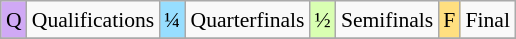<table class="wikitable" style="margin:0.5em auto; font-size:90%; line-height:1.25em;" width=20%;>
<tr>
<td style="background-color:#D0A9F5;text-align:center;">Q</td>
<td>Qualifications</td>
<td style="background-color:#97DEFF;text-align:center;">¼</td>
<td>Quarterfinals</td>
<td style="background-color:#D9FFB2;text-align:center;">½</td>
<td>Semifinals</td>
<td style="background-color:#FFDF80;text-align:center;">F</td>
<td>Final</td>
</tr>
<tr>
</tr>
</table>
